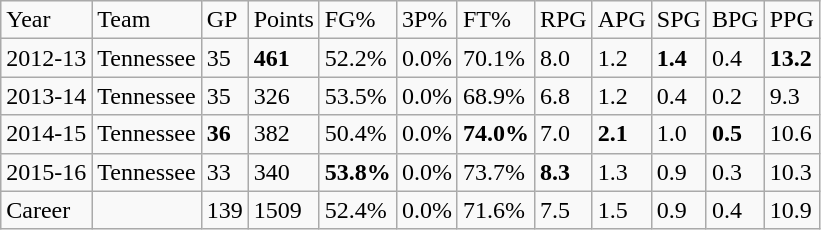<table class="wikitable">
<tr>
<td>Year</td>
<td>Team</td>
<td>GP</td>
<td>Points</td>
<td>FG%</td>
<td>3P%</td>
<td>FT%</td>
<td>RPG</td>
<td>APG</td>
<td>SPG</td>
<td>BPG</td>
<td>PPG</td>
</tr>
<tr>
<td>2012-13</td>
<td>Tennessee</td>
<td>35</td>
<td><strong>461</strong></td>
<td>52.2%</td>
<td>0.0%</td>
<td>70.1%</td>
<td>8.0</td>
<td>1.2</td>
<td><strong>1.4</strong></td>
<td>0.4</td>
<td><strong>13.2</strong></td>
</tr>
<tr>
<td>2013-14</td>
<td>Tennessee</td>
<td>35</td>
<td>326</td>
<td>53.5%</td>
<td>0.0%</td>
<td>68.9%</td>
<td>6.8</td>
<td>1.2</td>
<td>0.4</td>
<td>0.2</td>
<td>9.3</td>
</tr>
<tr>
<td>2014-15</td>
<td>Tennessee</td>
<td><strong>36</strong></td>
<td>382</td>
<td>50.4%</td>
<td>0.0%</td>
<td><strong>74.0%</strong></td>
<td>7.0</td>
<td><strong>2.1</strong></td>
<td>1.0</td>
<td><strong>0.5</strong></td>
<td>10.6</td>
</tr>
<tr>
<td>2015-16</td>
<td>Tennessee</td>
<td>33</td>
<td>340</td>
<td><strong>53.8%</strong></td>
<td>0.0%</td>
<td>73.7%</td>
<td><strong>8.3</strong></td>
<td>1.3</td>
<td>0.9</td>
<td>0.3</td>
<td>10.3</td>
</tr>
<tr>
<td>Career</td>
<td></td>
<td>139</td>
<td>1509</td>
<td>52.4%</td>
<td>0.0%</td>
<td>71.6%</td>
<td>7.5</td>
<td>1.5</td>
<td>0.9</td>
<td>0.4</td>
<td>10.9</td>
</tr>
</table>
